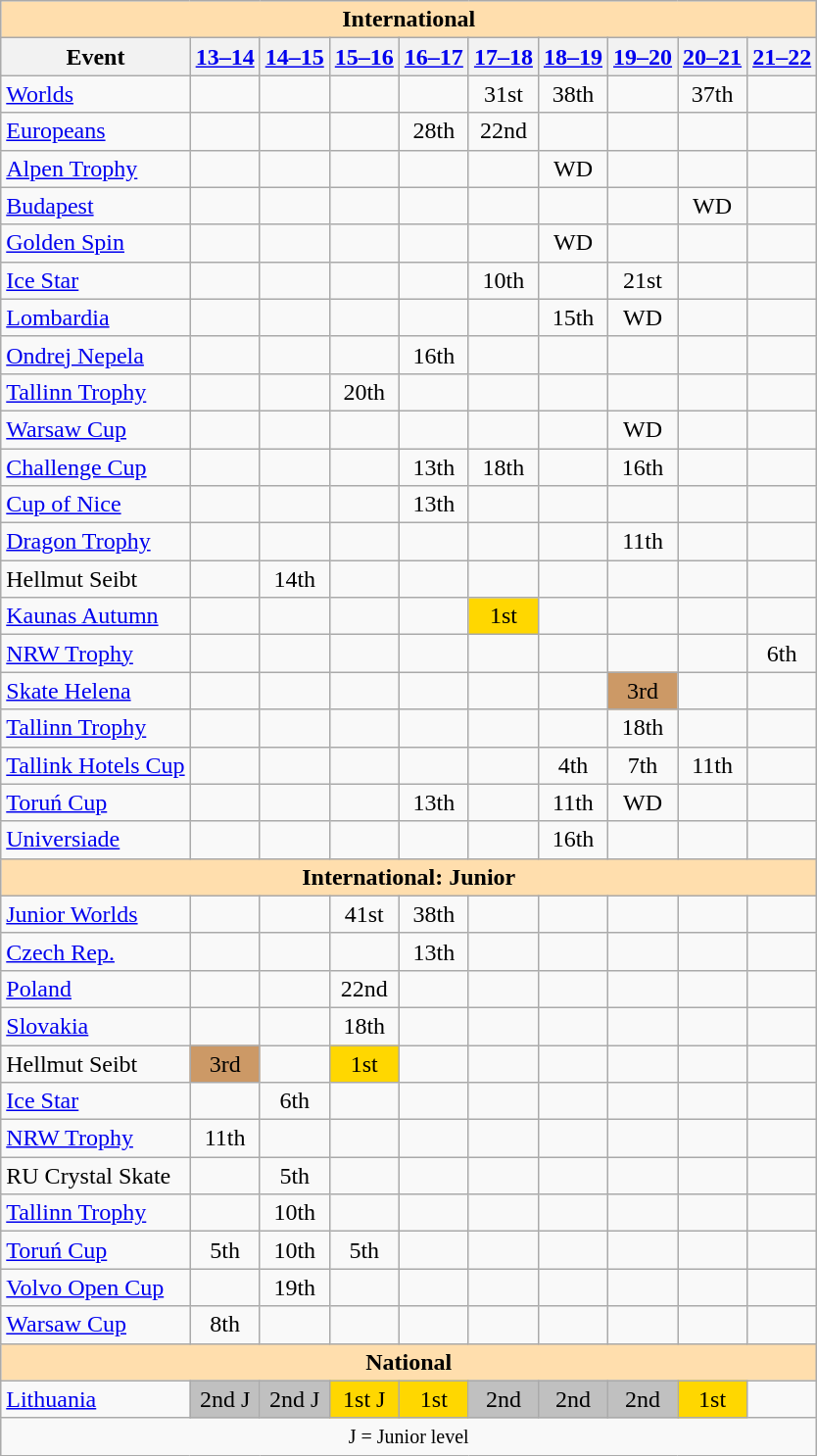<table class="wikitable" style="text-align:center">
<tr>
<th style="background-color: #ffdead; " colspan=10 align=center>International</th>
</tr>
<tr>
<th>Event</th>
<th><a href='#'>13–14</a></th>
<th><a href='#'>14–15</a></th>
<th><a href='#'>15–16</a></th>
<th><a href='#'>16–17</a></th>
<th><a href='#'>17–18</a></th>
<th><a href='#'>18–19</a></th>
<th><a href='#'>19–20</a></th>
<th><a href='#'>20–21</a></th>
<th><a href='#'>21–22</a></th>
</tr>
<tr>
<td align=left><a href='#'>Worlds</a></td>
<td></td>
<td></td>
<td></td>
<td></td>
<td>31st</td>
<td>38th</td>
<td></td>
<td>37th</td>
<td></td>
</tr>
<tr>
<td align=left><a href='#'>Europeans</a></td>
<td></td>
<td></td>
<td></td>
<td>28th</td>
<td>22nd</td>
<td></td>
<td></td>
<td></td>
<td></td>
</tr>
<tr>
<td align=left> <a href='#'>Alpen Trophy</a></td>
<td></td>
<td></td>
<td></td>
<td></td>
<td></td>
<td>WD</td>
<td></td>
<td></td>
<td></td>
</tr>
<tr>
<td align=left> <a href='#'>Budapest</a></td>
<td></td>
<td></td>
<td></td>
<td></td>
<td></td>
<td></td>
<td></td>
<td>WD</td>
<td></td>
</tr>
<tr>
<td align=left> <a href='#'>Golden Spin</a></td>
<td></td>
<td></td>
<td></td>
<td></td>
<td></td>
<td>WD</td>
<td></td>
<td></td>
<td></td>
</tr>
<tr>
<td align=left> <a href='#'>Ice Star</a></td>
<td></td>
<td></td>
<td></td>
<td></td>
<td>10th</td>
<td></td>
<td>21st</td>
<td></td>
<td></td>
</tr>
<tr>
<td align=left> <a href='#'>Lombardia</a></td>
<td></td>
<td></td>
<td></td>
<td></td>
<td></td>
<td>15th</td>
<td>WD</td>
<td></td>
<td></td>
</tr>
<tr>
<td align=left> <a href='#'>Ondrej Nepela</a></td>
<td></td>
<td></td>
<td></td>
<td>16th</td>
<td></td>
<td></td>
<td></td>
<td></td>
<td></td>
</tr>
<tr>
<td align=left> <a href='#'>Tallinn Trophy</a></td>
<td></td>
<td></td>
<td>20th</td>
<td></td>
<td></td>
<td></td>
<td></td>
<td></td>
<td></td>
</tr>
<tr>
<td align=left> <a href='#'>Warsaw Cup</a></td>
<td></td>
<td></td>
<td></td>
<td></td>
<td></td>
<td></td>
<td>WD</td>
<td></td>
<td></td>
</tr>
<tr>
<td align=left><a href='#'>Challenge Cup</a></td>
<td></td>
<td></td>
<td></td>
<td>13th</td>
<td>18th</td>
<td></td>
<td>16th</td>
<td></td>
<td></td>
</tr>
<tr>
<td align=left><a href='#'>Cup of Nice</a></td>
<td></td>
<td></td>
<td></td>
<td>13th</td>
<td></td>
<td></td>
<td></td>
<td></td>
<td></td>
</tr>
<tr>
<td align=left><a href='#'>Dragon Trophy</a></td>
<td></td>
<td></td>
<td></td>
<td></td>
<td></td>
<td></td>
<td>11th</td>
<td></td>
<td></td>
</tr>
<tr>
<td align=left>Hellmut Seibt</td>
<td></td>
<td>14th</td>
<td></td>
<td></td>
<td></td>
<td></td>
<td></td>
<td></td>
<td></td>
</tr>
<tr>
<td align=left><a href='#'>Kaunas Autumn</a></td>
<td></td>
<td></td>
<td></td>
<td></td>
<td bgcolor=gold>1st</td>
<td></td>
<td></td>
<td></td>
<td></td>
</tr>
<tr>
<td align=left><a href='#'>NRW Trophy</a></td>
<td></td>
<td></td>
<td></td>
<td></td>
<td></td>
<td></td>
<td></td>
<td></td>
<td>6th</td>
</tr>
<tr>
<td align=left><a href='#'>Skate Helena</a></td>
<td></td>
<td></td>
<td></td>
<td></td>
<td></td>
<td></td>
<td bgcolor=cc9966>3rd</td>
<td></td>
<td></td>
</tr>
<tr>
<td align=left><a href='#'>Tallinn Trophy</a></td>
<td></td>
<td></td>
<td></td>
<td></td>
<td></td>
<td></td>
<td>18th</td>
<td></td>
<td></td>
</tr>
<tr>
<td align=left><a href='#'>Tallink Hotels Cup</a></td>
<td></td>
<td></td>
<td></td>
<td></td>
<td></td>
<td>4th</td>
<td>7th</td>
<td>11th</td>
<td></td>
</tr>
<tr>
<td align=left><a href='#'>Toruń Cup</a></td>
<td></td>
<td></td>
<td></td>
<td>13th</td>
<td></td>
<td>11th</td>
<td>WD</td>
<td></td>
<td></td>
</tr>
<tr>
<td align=left><a href='#'>Universiade</a></td>
<td></td>
<td></td>
<td></td>
<td></td>
<td></td>
<td>16th</td>
<td></td>
<td></td>
<td></td>
</tr>
<tr>
<th style="background-color: #ffdead; " colspan=10 align=center>International: Junior</th>
</tr>
<tr>
<td align=left><a href='#'>Junior Worlds</a></td>
<td></td>
<td></td>
<td>41st</td>
<td>38th</td>
<td></td>
<td></td>
<td></td>
<td></td>
<td></td>
</tr>
<tr>
<td align=left> <a href='#'>Czech Rep.</a></td>
<td></td>
<td></td>
<td></td>
<td>13th</td>
<td></td>
<td></td>
<td></td>
<td></td>
<td></td>
</tr>
<tr>
<td align=left> <a href='#'>Poland</a></td>
<td></td>
<td></td>
<td>22nd</td>
<td></td>
<td></td>
<td></td>
<td></td>
<td></td>
<td></td>
</tr>
<tr>
<td align=left> <a href='#'>Slovakia</a></td>
<td></td>
<td></td>
<td>18th</td>
<td></td>
<td></td>
<td></td>
<td></td>
<td></td>
<td></td>
</tr>
<tr>
<td align=left>Hellmut Seibt</td>
<td bgcolor=cc9966>3rd</td>
<td></td>
<td bgcolor=gold>1st</td>
<td></td>
<td></td>
<td></td>
<td></td>
<td></td>
<td></td>
</tr>
<tr>
<td align=left><a href='#'>Ice Star</a></td>
<td></td>
<td>6th</td>
<td></td>
<td></td>
<td></td>
<td></td>
<td></td>
<td></td>
<td></td>
</tr>
<tr>
<td align=left><a href='#'>NRW Trophy</a></td>
<td>11th</td>
<td></td>
<td></td>
<td></td>
<td></td>
<td></td>
<td></td>
<td></td>
<td></td>
</tr>
<tr>
<td align=left>RU Crystal Skate</td>
<td></td>
<td>5th</td>
<td></td>
<td></td>
<td></td>
<td></td>
<td></td>
<td></td>
<td></td>
</tr>
<tr>
<td align=left><a href='#'>Tallinn Trophy</a></td>
<td></td>
<td>10th</td>
<td></td>
<td></td>
<td></td>
<td></td>
<td></td>
<td></td>
<td></td>
</tr>
<tr>
<td align=left><a href='#'>Toruń Cup</a></td>
<td>5th</td>
<td>10th</td>
<td>5th</td>
<td></td>
<td></td>
<td></td>
<td></td>
<td></td>
<td></td>
</tr>
<tr>
<td align=left><a href='#'>Volvo Open Cup</a></td>
<td></td>
<td>19th</td>
<td></td>
<td></td>
<td></td>
<td></td>
<td></td>
<td></td>
<td></td>
</tr>
<tr>
<td align=left><a href='#'>Warsaw Cup</a></td>
<td>8th</td>
<td></td>
<td></td>
<td></td>
<td></td>
<td></td>
<td></td>
<td></td>
<td></td>
</tr>
<tr>
<th style="background-color: #ffdead; " colspan=10 align=center>National</th>
</tr>
<tr>
<td align=left><a href='#'>Lithuania</a></td>
<td bgcolor=silver>2nd J</td>
<td bgcolor=silver>2nd J</td>
<td bgcolor=gold>1st J</td>
<td bgcolor=gold>1st</td>
<td bgcolor=silver>2nd</td>
<td bgcolor=silver>2nd</td>
<td bgcolor=silver>2nd</td>
<td bgcolor=gold>1st</td>
<td></td>
</tr>
<tr>
<td colspan=10 align=center><small> J = Junior level </small></td>
</tr>
</table>
